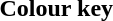<table class="toccolours">
<tr>
<th>Colour key</th>
</tr>
<tr>
<td></td>
</tr>
</table>
